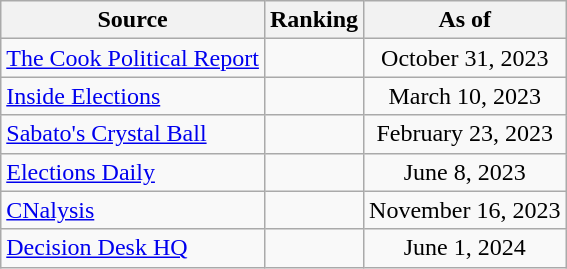<table class="wikitable" style="text-align:center">
<tr>
<th>Source</th>
<th>Ranking</th>
<th>As of</th>
</tr>
<tr>
<td align=left><a href='#'>The Cook Political Report</a></td>
<td></td>
<td>October 31, 2023</td>
</tr>
<tr>
<td align=left><a href='#'>Inside Elections</a></td>
<td></td>
<td>March 10, 2023</td>
</tr>
<tr>
<td align=left><a href='#'>Sabato's Crystal Ball</a></td>
<td></td>
<td>February 23, 2023</td>
</tr>
<tr>
<td align=left><a href='#'>Elections Daily</a></td>
<td></td>
<td>June 8, 2023</td>
</tr>
<tr>
<td align=left><a href='#'>CNalysis</a></td>
<td></td>
<td>November 16, 2023</td>
</tr>
<tr>
<td align=left><a href='#'>Decision Desk HQ</a></td>
<td></td>
<td>June 1, 2024</td>
</tr>
</table>
